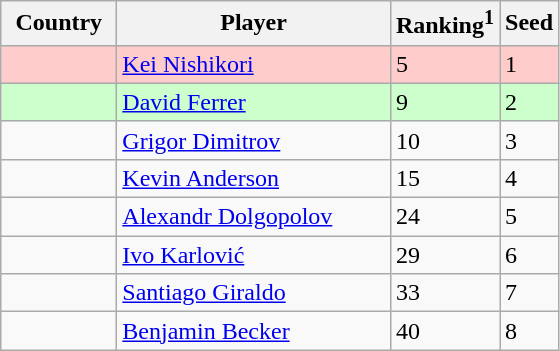<table class="sortable wikitable">
<tr>
<th width="70">Country</th>
<th width="175">Player</th>
<th>Ranking<sup>1</sup></th>
<th>Seed</th>
</tr>
<tr style="background:#fcc;">
<td></td>
<td><a href='#'>Kei Nishikori</a></td>
<td>5</td>
<td>1</td>
</tr>
<tr style="background:#cfc;">
<td></td>
<td><a href='#'>David Ferrer</a></td>
<td>9</td>
<td>2</td>
</tr>
<tr>
<td></td>
<td><a href='#'>Grigor Dimitrov</a></td>
<td>10</td>
<td>3</td>
</tr>
<tr>
<td></td>
<td><a href='#'>Kevin Anderson</a></td>
<td>15</td>
<td>4</td>
</tr>
<tr>
<td></td>
<td><a href='#'>Alexandr Dolgopolov</a></td>
<td>24</td>
<td>5</td>
</tr>
<tr>
<td></td>
<td><a href='#'>Ivo Karlović</a></td>
<td>29</td>
<td>6</td>
</tr>
<tr>
<td></td>
<td><a href='#'>Santiago Giraldo</a></td>
<td>33</td>
<td>7</td>
</tr>
<tr>
<td></td>
<td><a href='#'>Benjamin Becker</a></td>
<td>40</td>
<td>8</td>
</tr>
</table>
